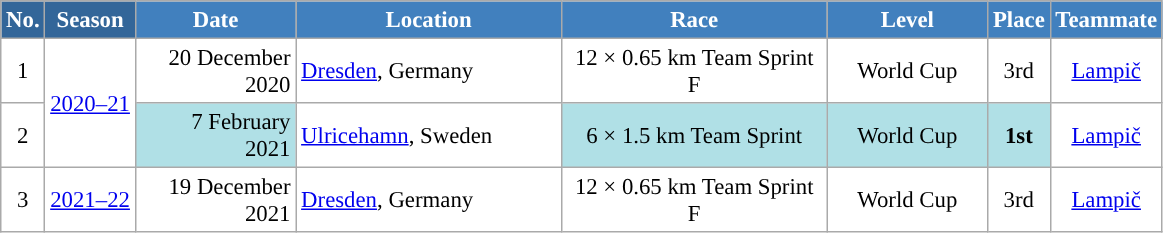<table class="wikitable sortable" style="font-size:95%; text-align:center; border:grey solid 1px; border-collapse:collapse; background:#ffffff;">
<tr style="background:#efefef;">
<th style="background-color:#369; color:white;">No.</th>
<th style="background-color:#369; color:white;">Season</th>
<th style="background-color:#4180be; color:white; width:100px;">Date</th>
<th style="background-color:#4180be; color:white; width:170px;">Location</th>
<th style="background-color:#4180be; color:white; width:170px;">Race</th>
<th style="background-color:#4180be; color:white; width:100px;">Level</th>
<th style="background-color:#4180be; color:white;">Place</th>
<th style="background-color:#4180be; color:white;">Teammate</th>
</tr>
<tr>
<td align=center>1</td>
<td rowspan=2 align=center><a href='#'>2020–21</a></td>
<td align=right>20 December 2020</td>
<td align=left> <a href='#'>Dresden</a>, Germany</td>
<td>12 × 0.65 km Team Sprint F</td>
<td>World Cup</td>
<td>3rd</td>
<td><a href='#'>Lampič</a></td>
</tr>
<tr>
<td align=center>2</td>
<td bgcolor="#BOEOE6" align=right>7 February 2021</td>
<td align=left> <a href='#'>Ulricehamn</a>, Sweden</td>
<td bgcolor="#BOEOE6">6 × 1.5 km Team Sprint</td>
<td bgcolor="#BOEOE6">World Cup</td>
<td bgcolor="#BOEOE6"><strong>1st</strong></td>
<td><a href='#'>Lampič</a></td>
</tr>
<tr>
<td align=center>3</td>
<td rowspan=1 align=center><a href='#'>2021–22</a></td>
<td align=right>19 December 2021</td>
<td align=left> <a href='#'>Dresden</a>, Germany</td>
<td>12 × 0.65 km Team Sprint F</td>
<td>World Cup</td>
<td>3rd</td>
<td><a href='#'>Lampič</a></td>
</tr>
</table>
